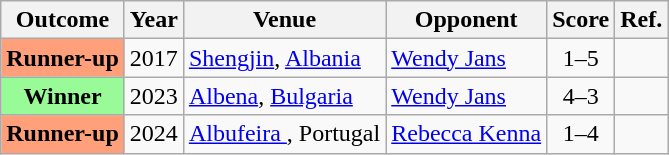<table class="wikitable">
<tr>
<th>Outcome</th>
<th>Year</th>
<th>Venue</th>
<th>Opponent</th>
<th>Score</th>
<th>Ref.</th>
</tr>
<tr>
<th scope="row" style="background:#ffa07a;">Runner-up</th>
<td align = "center">2017</td>
<td> <a href='#'>Shengjin</a>, <a href='#'>Albania</a></td>
<td> <a href='#'>Wendy Jans</a></td>
<td align="center">1–5</td>
<td></td>
</tr>
<tr>
<th scope="row" style="background:#98FB98">Winner</th>
<td align = "center">2023</td>
<td> <a href='#'>Albena</a>, <a href='#'>Bulgaria</a></td>
<td> <a href='#'>Wendy Jans</a></td>
<td align="center">4–3</td>
<td></td>
</tr>
<tr>
<th scope="row" style="background:#ffa07a;">Runner-up</th>
<td>2024</td>
<td> <a href='#'>Albufeira </a>, Portugal</td>
<td> <a href='#'>Rebecca Kenna</a></td>
<td align="center">1–4</td>
<td></td>
</tr>
</table>
